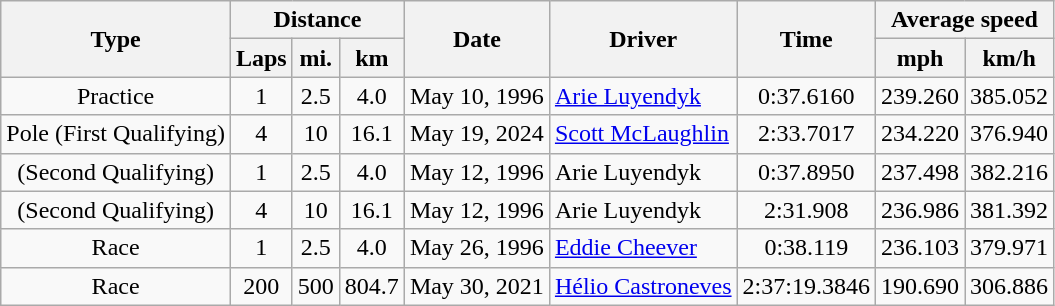<table class="wikitable">
<tr>
<th rowspan=2>Type</th>
<th colspan=3>Distance</th>
<th rowspan=2>Date</th>
<th rowspan=2>Driver</th>
<th rowspan=2>Time</th>
<th colspan=2>Average speed</th>
</tr>
<tr>
<th>Laps</th>
<th>mi.</th>
<th>km</th>
<th>mph</th>
<th>km/h</th>
</tr>
<tr>
<td style="text-align:center;">Practice</td>
<td style="text-align:center;">1</td>
<td style="text-align:center;">2.5</td>
<td style="text-align:center;">4.0</td>
<td style="text-align:center;">May 10, 1996</td>
<td> <a href='#'>Arie Luyendyk</a></td>
<td style="text-align:center;">0:37.6160</td>
<td style="text-align:center;">239.260</td>
<td style="text-align:center;">385.052</td>
</tr>
<tr>
<td style="text-align:center;">Pole (First Qualifying)</td>
<td style="text-align:center;">4</td>
<td style="text-align:center;">10</td>
<td style="text-align:center;">16.1</td>
<td style="text-align:center;">May 19, 2024</td>
<td> <a href='#'>Scott McLaughlin</a></td>
<td style="text-align:center;">2:33.7017</td>
<td style="text-align:center;">234.220</td>
<td style="text-align:center;">376.940</td>
</tr>
<tr>
<td style="text-align:center;">(Second Qualifying)</td>
<td style="text-align:center;">1</td>
<td style="text-align:center;">2.5</td>
<td style="text-align:center;">4.0</td>
<td style="text-align:center;">May 12, 1996</td>
<td> Arie Luyendyk</td>
<td style="text-align:center;">0:37.8950</td>
<td style="text-align:center;">237.498</td>
<td style="text-align:center;">382.216</td>
</tr>
<tr>
<td style="text-align:center;">(Second Qualifying)</td>
<td style="text-align:center;">4</td>
<td style="text-align:center;">10</td>
<td style="text-align:center;">16.1</td>
<td style="text-align:center;">May 12, 1996</td>
<td> Arie Luyendyk</td>
<td style="text-align:center;">2:31.908</td>
<td style="text-align:center;">236.986</td>
<td style="text-align:center;">381.392</td>
</tr>
<tr>
<td style="text-align:center;">Race</td>
<td style="text-align:center;">1</td>
<td style="text-align:center;">2.5</td>
<td style="text-align:center;">4.0</td>
<td style="text-align:center;">May 26, 1996</td>
<td> <a href='#'>Eddie Cheever</a></td>
<td style="text-align:center;">0:38.119</td>
<td style="text-align:center;">236.103</td>
<td style="text-align:center;">379.971</td>
</tr>
<tr>
<td style="text-align:center;">Race</td>
<td style="text-align:center;">200</td>
<td style="text-align:center;">500</td>
<td style="text-align:center;">804.7</td>
<td style="text-align:center;">May 30, 2021</td>
<td> <a href='#'>Hélio Castroneves</a></td>
<td style="text-align:center;">2:37:19.3846</td>
<td style="text-align:center;">190.690</td>
<td style="text-align:center;">306.886</td>
</tr>
</table>
